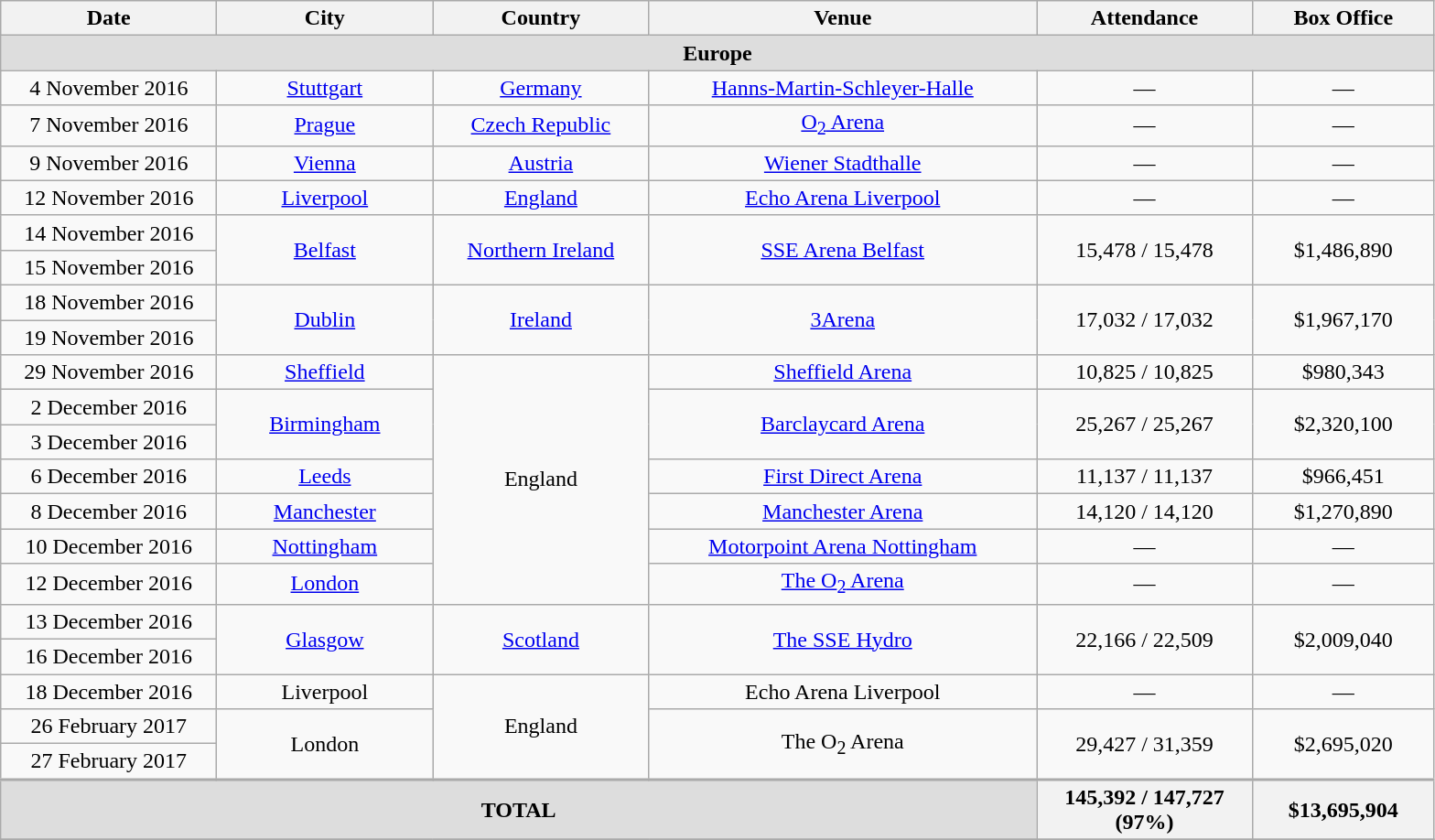<table class="wikitable" style="text-align:center;">
<tr>
<th width="150">Date</th>
<th width="150">City</th>
<th width="150">Country</th>
<th width="275">Venue</th>
<th width="150">Attendance</th>
<th width="125">Box Office</th>
</tr>
<tr>
<th colspan="6" style="background:#ddd;">Europe</th>
</tr>
<tr>
<td>4 November 2016</td>
<td><a href='#'>Stuttgart</a></td>
<td><a href='#'>Germany</a></td>
<td><a href='#'>Hanns-Martin-Schleyer-Halle</a></td>
<td>—</td>
<td>—</td>
</tr>
<tr>
<td>7 November 2016</td>
<td><a href='#'>Prague</a></td>
<td><a href='#'>Czech Republic</a></td>
<td><a href='#'>O<sub>2</sub> Arena</a></td>
<td>—</td>
<td>—</td>
</tr>
<tr>
<td>9 November 2016</td>
<td><a href='#'>Vienna</a></td>
<td><a href='#'>Austria</a></td>
<td><a href='#'>Wiener Stadthalle</a></td>
<td>—</td>
<td>—</td>
</tr>
<tr>
<td>12 November 2016</td>
<td><a href='#'>Liverpool</a></td>
<td><a href='#'>England</a></td>
<td><a href='#'>Echo Arena Liverpool</a></td>
<td>—</td>
<td>—</td>
</tr>
<tr>
<td>14 November 2016</td>
<td rowspan="2"><a href='#'>Belfast</a></td>
<td rowspan="2"><a href='#'>Northern Ireland</a></td>
<td rowspan="2"><a href='#'>SSE Arena Belfast</a></td>
<td rowspan="2">15,478 / 15,478</td>
<td rowspan="2">$1,486,890</td>
</tr>
<tr>
<td>15 November 2016</td>
</tr>
<tr>
<td>18 November 2016</td>
<td rowspan="2"><a href='#'>Dublin</a></td>
<td rowspan="2"><a href='#'>Ireland</a></td>
<td rowspan="2"><a href='#'>3Arena</a></td>
<td rowspan="2">17,032 / 17,032</td>
<td rowspan="2">$1,967,170</td>
</tr>
<tr>
<td>19 November 2016</td>
</tr>
<tr>
<td>29 November 2016</td>
<td><a href='#'>Sheffield</a></td>
<td rowspan="7">England</td>
<td><a href='#'>Sheffield Arena</a></td>
<td>10,825 / 10,825</td>
<td>$980,343</td>
</tr>
<tr>
<td>2 December 2016</td>
<td rowspan="2"><a href='#'>Birmingham</a></td>
<td rowspan="2"><a href='#'>Barclaycard Arena</a></td>
<td rowspan="2">25,267 / 25,267</td>
<td rowspan="2">$2,320,100</td>
</tr>
<tr>
<td>3 December 2016</td>
</tr>
<tr>
<td>6 December 2016</td>
<td><a href='#'>Leeds</a></td>
<td><a href='#'>First Direct Arena</a></td>
<td>11,137 / 11,137</td>
<td>$966,451</td>
</tr>
<tr>
<td>8 December 2016</td>
<td><a href='#'>Manchester</a></td>
<td><a href='#'>Manchester Arena</a></td>
<td>14,120 / 14,120</td>
<td>$1,270,890</td>
</tr>
<tr>
<td>10 December 2016</td>
<td><a href='#'>Nottingham</a></td>
<td><a href='#'>Motorpoint Arena Nottingham</a></td>
<td>—</td>
<td>—</td>
</tr>
<tr>
<td>12 December 2016</td>
<td><a href='#'>London</a></td>
<td><a href='#'>The O<sub>2</sub> Arena</a></td>
<td>—</td>
<td>—</td>
</tr>
<tr>
<td>13 December 2016</td>
<td rowspan="2"><a href='#'>Glasgow</a></td>
<td rowspan="2"><a href='#'>Scotland</a></td>
<td rowspan="2"><a href='#'>The SSE Hydro</a></td>
<td rowspan="2">22,166 / 22,509</td>
<td rowspan="2">$2,009,040</td>
</tr>
<tr>
<td>16 December 2016</td>
</tr>
<tr>
<td>18 December 2016</td>
<td>Liverpool</td>
<td rowspan="3">England</td>
<td>Echo Arena Liverpool</td>
<td>—</td>
<td>—</td>
</tr>
<tr>
<td>26 February 2017</td>
<td rowspan="2">London</td>
<td rowspan="2">The O<sub>2</sub> Arena</td>
<td rowspan="2">29,427 / 31,359</td>
<td rowspan="2">$2,695,020</td>
</tr>
<tr>
<td>27 February 2017</td>
</tr>
<tr style="border-top:2px solid #aaaaaa">
<th colspan="4" style="background:#ddd;">TOTAL</th>
<th>145,392 / 147,727 <br> (97%)</th>
<th>$13,695,904</th>
</tr>
<tr>
</tr>
</table>
